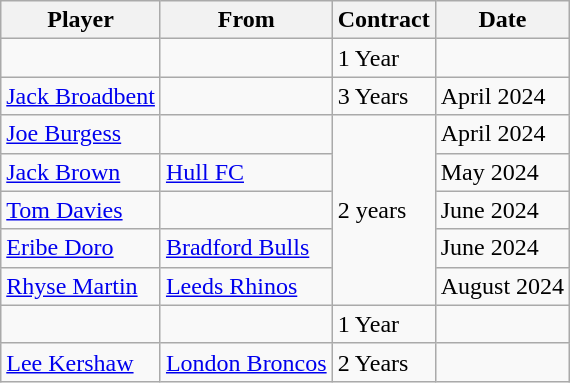<table class="wikitable">
<tr>
<th>Player</th>
<th>From</th>
<th>Contract</th>
<th>Date</th>
</tr>
<tr>
<td></td>
<td></td>
<td>1 Year</td>
<td></td>
</tr>
<tr>
<td> <a href='#'>Jack Broadbent</a></td>
<td></td>
<td>3 Years</td>
<td>April 2024</td>
</tr>
<tr>
<td> <a href='#'>Joe Burgess</a></td>
<td></td>
<td rowspan=5>2 years</td>
<td>April 2024</td>
</tr>
<tr>
<td> <a href='#'>Jack Brown</a></td>
<td> <a href='#'>Hull FC</a></td>
<td>May 2024</td>
</tr>
<tr>
<td> <a href='#'>Tom Davies</a></td>
<td></td>
<td>June 2024</td>
</tr>
<tr>
<td> <a href='#'>Eribe Doro</a></td>
<td> <a href='#'>Bradford Bulls</a></td>
<td>June 2024</td>
</tr>
<tr>
<td> <a href='#'>Rhyse Martin</a></td>
<td> <a href='#'>Leeds Rhinos</a></td>
<td>August 2024</td>
</tr>
<tr>
<td></td>
<td></td>
<td>1 Year</td>
<td></td>
</tr>
<tr>
<td> <a href='#'>Lee Kershaw</a></td>
<td> <a href='#'>London Broncos</a></td>
<td>2 Years</td>
<td></td>
</tr>
</table>
